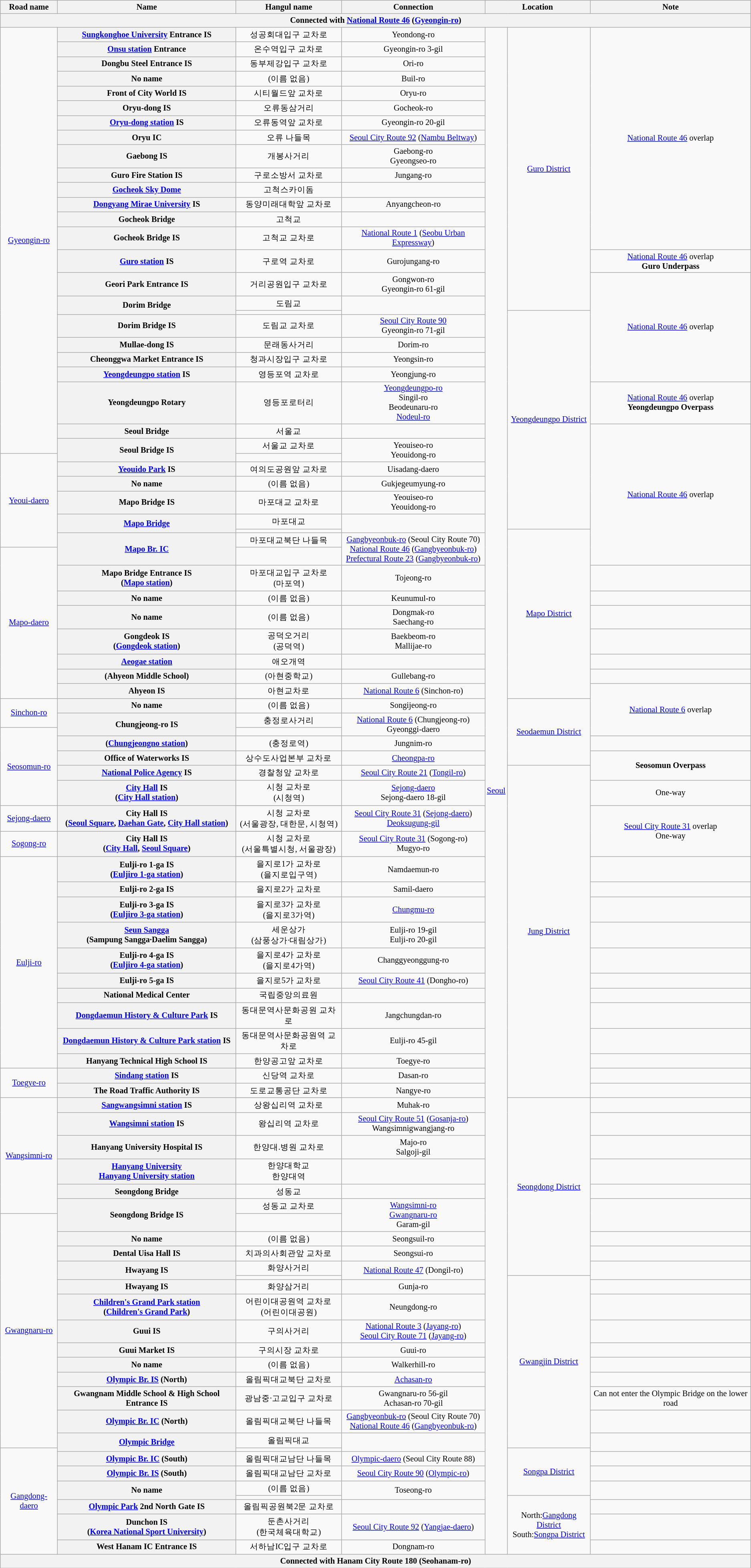<table class="wikitable" style="font-size: 85%; text-align: center;">
<tr>
<th>Road name</th>
<th>Name</th>
<th>Hangul name</th>
<th>Connection</th>
<th colspan="2">Location</th>
<th>Note</th>
</tr>
<tr>
<th colspan=7>Connected with <a href='#'>National Route 46</a> (<a href='#'>Gyeongin-ro</a>)</th>
</tr>
<tr>
<td rowspan=25><a href='#'>Gyeongin-ro</a></td>
<th><a href='#'>Sungkonghoe University</a> Entrance IS</th>
<td>성공회대입구 교차로</td>
<td>Yeondong-ro</td>
<td style="width: 1.2em;" rowspan=95><a href='#'>Seoul</a></td>
<td rowspan=17><a href='#'>Guro District</a></td>
<td rowspan=14><a href='#'>National Route 46</a> overlap</td>
</tr>
<tr>
<th><a href='#'>Onsu station</a> Entrance</th>
<td>온수역입구 교차로</td>
<td>Gyeongin-ro 3-gil</td>
</tr>
<tr>
<th>Dongbu Steel Entrance IS</th>
<td>동부제강입구 교차로</td>
<td>Ori-ro</td>
</tr>
<tr>
<th>No name</th>
<td>(이름 없음)</td>
<td>Buil-ro</td>
</tr>
<tr>
<th>Front of City World IS</th>
<td>시티월드앞 교차로</td>
<td>Oryu-ro</td>
</tr>
<tr>
<th>Oryu-dong IS</th>
<td>오류동삼거리</td>
<td>Gocheok-ro</td>
</tr>
<tr>
<th><a href='#'>Oryu-dong station</a> IS</th>
<td>오류동역앞 교차로</td>
<td>Gyeongin-ro 20-gil</td>
</tr>
<tr>
<th>Oryu IC</th>
<td>오류 나들목</td>
<td><a href='#'>Seoul City Route 92</a> (<a href='#'>Nambu Beltway</a>)</td>
</tr>
<tr>
<th>Gaebong IS</th>
<td>개봉사거리</td>
<td>Gaebong-ro<br>Gyeongseo-ro</td>
</tr>
<tr>
<th>Guro Fire Station IS</th>
<td>구로소방서 교차로</td>
<td>Jungang-ro</td>
</tr>
<tr>
<th><a href='#'>Gocheok Sky Dome</a></th>
<td>고척스카이돔</td>
<td></td>
</tr>
<tr>
<th><a href='#'>Dongyang Mirae University</a> IS</th>
<td>동양미래대학앞 교차로</td>
<td>Anyangcheon-ro</td>
</tr>
<tr>
<th>Gocheok Bridge</th>
<td>고척교</td>
<td></td>
</tr>
<tr>
<th>Gocheok Bridge IS</th>
<td>고척교 교차로</td>
<td><a href='#'>National Route 1</a> (<a href='#'>Seobu Urban Expressway</a>)</td>
</tr>
<tr>
<th><a href='#'>Guro station</a> IS</th>
<td>구로역 교차로</td>
<td>Gurojungang-ro</td>
<td><a href='#'>National Route 46</a> overlap<br><strong>Guro Underpass</strong></td>
</tr>
<tr>
<th>Geori Park Entrance IS</th>
<td>거리공원입구 교차로</td>
<td>Gongwon-ro<br>Gyeongin-ro 61-gil</td>
<td rowspan=7><a href='#'>National Route 46</a> overlap</td>
</tr>
<tr>
<th rowspan=2>Dorim Bridge</th>
<td>도림교</td>
<td rowspan=2></td>
</tr>
<tr>
<td></td>
<td rowspan=13><a href='#'>Yeongdeungpo District</a></td>
</tr>
<tr>
<th>Dorim Bridge IS</th>
<td>도림교 교차로</td>
<td><a href='#'>Seoul City Route 90</a><br>Gyeongin-ro 71-gil</td>
</tr>
<tr>
<th>Mullae-dong IS</th>
<td>문래동사거리</td>
<td>Dorim-ro</td>
</tr>
<tr>
<th>Cheonggwa Market Entrance IS</th>
<td>청과시장입구 교차로</td>
<td>Yeongsin-ro</td>
</tr>
<tr>
<th><a href='#'>Yeongdeungpo station</a> IS</th>
<td>영등포역 교차로</td>
<td>Yeongjung-ro</td>
</tr>
<tr>
<th>Yeongdeungpo Rotary</th>
<td>영등포로터리</td>
<td><a href='#'>Yeongdeungpo-ro</a><br>Singil-ro<br>Beodeunaru-ro<br><a href='#'>Nodeul-ro</a></td>
<td><a href='#'>National Route 46</a> overlap<br><strong>Yeongdeungpo Overpass</strong></td>
</tr>
<tr>
<th>Seoul Bridge</th>
<td>서울교</td>
<td></td>
<td rowspan=10><a href='#'>National Route 46</a> overlap</td>
</tr>
<tr>
<th rowspan=2>Seoul Bridge IS</th>
<td>서울교 교차로</td>
<td rowspan=2>Yeouiseo-ro<br>Yeouidong-ro</td>
</tr>
<tr>
<td rowspan=7><a href='#'>Yeoui-daero</a></td>
</tr>
<tr>
<th><a href='#'>Yeouido Park</a> IS</th>
<td>여의도공원앞 교차로</td>
<td>Uisadang-daero</td>
</tr>
<tr>
<th>No name</th>
<td>(이름 없음)</td>
<td>Gukjegeumyung-ro</td>
</tr>
<tr>
<th>Mapo Bridge IS</th>
<td>마포대교 교차로</td>
<td>Yeouiseo-ro<br>Yeouidong-ro</td>
</tr>
<tr>
<th rowspan=2><a href='#'>Mapo Bridge</a></th>
<td>마포대교</td>
<td rowspan=2></td>
</tr>
<tr>
<td></td>
<td rowspan=11><a href='#'>Mapo District</a></td>
</tr>
<tr>
<th rowspan=2><a href='#'>Mapo Br. IC</a></th>
<td>마포대교북단 나들목</td>
<td rowspan=2><a href='#'>Gangbyeonbuk-ro</a> (Seoul City Route 70)<br><a href='#'>National Route 46</a> (<a href='#'>Gangbyeonbuk-ro</a>)<br><a href='#'>Prefectural Route 23</a> (<a href='#'>Gangbyeonbuk-ro</a>)</td>
</tr>
<tr>
<td rowspan=8><a href='#'>Mapo-daero</a></td>
</tr>
<tr>
<th>Mapo Bridge Entrance IS<br>(<a href='#'>Mapo station</a>)</th>
<td>마포대교입구 교차로<br>(마포역)</td>
<td>Tojeong-ro</td>
<td></td>
</tr>
<tr>
<th>No name</th>
<td>(이름 없음)</td>
<td>Keunumul-ro</td>
<td></td>
</tr>
<tr>
<th>No name</th>
<td>(이름 없음)</td>
<td>Dongmak-ro<br>Saechang-ro</td>
<td></td>
</tr>
<tr>
<th>Gongdeok IS<br>(<a href='#'>Gongdeok station</a>)</th>
<td>공덕오거리<br>(공덕역)</td>
<td>Baekbeom-ro<br>Mallijae-ro</td>
<td></td>
</tr>
<tr>
<th><a href='#'>Aeogae station</a></th>
<td>애오개역</td>
<td></td>
<td></td>
</tr>
<tr>
<th>(Ahyeon Middle School)</th>
<td>(아현중학교)</td>
<td>Gullebang-ro</td>
<td></td>
</tr>
<tr>
<th rowspan=2>Ahyeon IS</th>
<td>아현교차로</td>
<td rowspan=2><a href='#'>National Route 6</a> (Sinchon-ro)</td>
<td rowspan=5><a href='#'>National Route 6</a> overlap</td>
</tr>
<tr>
<td rowspan=3><a href='#'>Sinchon-ro</a></td>
</tr>
<tr>
<th>No name</th>
<td>(이름 없음)</td>
<td>Songijeong-ro</td>
<td rowspan=5><a href='#'>Seodaemun District</a></td>
</tr>
<tr>
<th rowspan=2>Chungjeong-ro IS</th>
<td>충정로사거리</td>
<td rowspan=2><a href='#'>National Route 6</a> (Chungjeong-ro)<br>Gyeonggi-daero</td>
</tr>
<tr>
<td rowspan=5><a href='#'>Seosomun-ro</a></td>
</tr>
<tr>
<th>(<a href='#'>Chungjeongno station</a>)</th>
<td>(충정로역)</td>
<td>Jungnim-ro</td>
<td></td>
</tr>
<tr>
<th>Office of Waterworks IS</th>
<td>상수도사업본부 교차로</td>
<td><a href='#'>Cheongpa-ro</a></td>
<td rowspan=2><strong>Seosomun Overpass</strong></td>
</tr>
<tr>
<th><a href='#'>National Police Agency</a> IS</th>
<td>경찰청앞 교차로</td>
<td><a href='#'>Seoul City Route 21</a> (<a href='#'>Tongil-ro</a>)</td>
<td rowspan=21><a href='#'>Jung District</a></td>
</tr>
<tr>
<th rowspan=2><a href='#'>City Hall</a> IS<br>(<a href='#'>City Hall station</a>)</th>
<td>시청 교차로<br>(시청역)</td>
<td rowspan=2><a href='#'>Sejong-daero</a><br>Sejong-daero 18-gil</td>
<td rowspan=2>One-way</td>
</tr>
<tr>
<td rowspan=2><a href='#'>Sejong-daero</a></td>
</tr>
<tr>
<th rowspan=2>City Hall IS<br>(<a href='#'>Seoul Square</a>, <a href='#'>Daehan Gate</a>, <a href='#'>City Hall station</a>)</th>
<td>시청 교차로<br>(서울광장, 대한문, 시청역)</td>
<td rowspan=2><a href='#'>Seoul City Route 31</a> (<a href='#'>Sejong-daero</a>)<br><a href='#'>Deoksugung-gil</a></td>
<td rowspan=4><a href='#'>Seoul City Route 31</a> overlap<br>One-way</td>
</tr>
<tr>
<td rowspan=2><a href='#'>Sogong-ro</a></td>
</tr>
<tr>
<th rowspan=2>City Hall IS<br>(<a href='#'>City Hall</a>, <a href='#'>Seoul Square</a>)</th>
<td>시청 교차로<br>(서울특별시청, 서울광장)</td>
<td rowspan=2><a href='#'>Seoul City Route 31</a> (Sogong-ro)<br>Mugyo-ro</td>
</tr>
<tr>
<td rowspan=11><a href='#'>Eulji-ro</a></td>
</tr>
<tr>
<th>Eulji-ro 1-ga IS<br>(<a href='#'>Euljiro 1-ga station</a>)</th>
<td>을지로1가 교차로<br>(을지로입구역)</td>
<td>Namdaemun-ro</td>
<td></td>
</tr>
<tr>
<th>Eulji-ro 2-ga IS</th>
<td>을지로2가 교차로</td>
<td>Samil-daero</td>
<td></td>
</tr>
<tr>
<th>Eulji-ro 3-ga IS<br>(<a href='#'>Euljiro 3-ga station</a>)</th>
<td>을지로3가 교차로<br>(을지로3가역)</td>
<td><a href='#'>Chungmu-ro</a></td>
<td></td>
</tr>
<tr>
<th><a href='#'>Seun Sangga</a><br>(Sampung Sangga·Daelim Sangga)</th>
<td>세운상가<br>(삼풍상가·대림상가)</td>
<td>Eulji-ro 19-gil<br>Eulji-ro 20-gil</td>
<td></td>
</tr>
<tr>
<th>Eulji-ro 4-ga IS<br>(<a href='#'>Euljiro 4-ga station</a>)</th>
<td>을지로4가 교차로<br>(을지로4가역)</td>
<td>Changgyeonggung-ro</td>
<td></td>
</tr>
<tr>
<th>Eulji-ro 5-ga IS</th>
<td>을지로5가 교차로</td>
<td><a href='#'>Seoul City Route 41</a> (Dongho-ro)</td>
<td></td>
</tr>
<tr>
<th>National Medical Center</th>
<td>국립중앙의료원</td>
<td></td>
<td></td>
</tr>
<tr>
<th><a href='#'>Dongdaemun History & Culture Park</a> IS</th>
<td>동대문역사문화공원 교차로</td>
<td>Jangchungdan-ro</td>
<td></td>
</tr>
<tr>
<th><a href='#'>Dongdaemun History & Culture Park station</a> IS</th>
<td>동대문역사문화공원역 교차로</td>
<td>Eulji-ro 45-gil</td>
<td></td>
</tr>
<tr>
<th rowspan=2>Hanyang Technical High School IS</th>
<td>한양공고앞 교차로</td>
<td rowspan=2>Toegye-ro</td>
<td rowspan=2></td>
</tr>
<tr>
<td rowspan=3><a href='#'>Toegye-ro</a></td>
</tr>
<tr>
<th><a href='#'>Sindang station</a> IS</th>
<td>신당역 교차로</td>
<td>Dasan-ro</td>
<td></td>
</tr>
<tr>
<th rowspan=2>The Road Traffic Authority IS</th>
<td>도로교통공단 교차로</td>
<td rowspan=2>Nangye-ro</td>
<td rowspan=2></td>
</tr>
<tr>
<td rowspan=7><a href='#'>Wangsimni-ro</a></td>
</tr>
<tr>
<th><a href='#'>Sangwangsimni station</a> IS</th>
<td>상왕십리역 교차로</td>
<td>Muhak-ro</td>
<td rowspan=10><a href='#'>Seongdong District</a></td>
<td></td>
</tr>
<tr>
<th><a href='#'>Wangsimni station</a> IS</th>
<td>왕십리역 교차로</td>
<td><a href='#'>Seoul City Route 51</a> (<a href='#'>Gosanja-ro</a>)<br>Wangsimnigwangjang-ro</td>
<td></td>
</tr>
<tr>
<th>Hanyang University Hospital IS</th>
<td>한양대.병원 교차로</td>
<td>Majo-ro<br>Salgoji-gil</td>
<td></td>
</tr>
<tr>
<th><a href='#'>Hanyang University</a><br><a href='#'>Hanyang University station</a></th>
<td>한양대학교<br>한양대역</td>
<td></td>
<td></td>
</tr>
<tr>
<th>Seongdong Bridge</th>
<td>성동교</td>
<td></td>
<td></td>
</tr>
<tr>
<th rowspan=2>Seongdong Bridge IS</th>
<td>성동교 교차로</td>
<td rowspan=2><a href='#'>Wangsimni-ro</a><br><a href='#'>Gwangnaru-ro</a><br>Garam-gil</td>
<td rowspan=2></td>
</tr>
<tr>
<td rowspan=14><a href='#'>Gwangnaru-ro</a></td>
</tr>
<tr>
<th>No name</th>
<td>(이름 없음)</td>
<td>Seongsuil-ro</td>
<td></td>
</tr>
<tr>
<th>Dental Uisa Hall IS</th>
<td>치과의사회관앞 교차로</td>
<td>Seongsui-ro</td>
<td></td>
</tr>
<tr>
<th rowspan=2>Hwayang IS</th>
<td>화양사거리</td>
<td rowspan=2><a href='#'>National Route 47</a> (Dongil-ro)</td>
<td rowspan=2></td>
</tr>
<tr>
<td></td>
<td rowspan=10><a href='#'>Gwangjin District</a></td>
</tr>
<tr>
<th>Hwayang IS</th>
<td>화양삼거리</td>
<td>Gunja-ro</td>
<td></td>
</tr>
<tr>
<th><a href='#'>Children's Grand Park station</a><br>(<a href='#'>Children's Grand Park</a>)</th>
<td>어린이대공원역 교차로<br>(어린이대공원)</td>
<td>Neungdong-ro</td>
<td></td>
</tr>
<tr>
<th>Guui IS</th>
<td>구의사거리</td>
<td><a href='#'>National Route 3</a> (<a href='#'>Jayang-ro</a>)<br><a href='#'>Seoul City Route 71</a> (<a href='#'>Jayang-ro</a>)</td>
<td></td>
</tr>
<tr>
<th>Guui Market IS</th>
<td>구의시장 교차로</td>
<td>Guui-ro</td>
<td></td>
</tr>
<tr>
<th>No name</th>
<td>(이름 없음)</td>
<td>Walkerhill-ro</td>
<td></td>
</tr>
<tr>
<th><a href='#'>Olympic Br. IS</a> (North)</th>
<td>올림픽대교북단 교차로</td>
<td><a href='#'>Achasan-ro</a></td>
<td></td>
</tr>
<tr>
<th>Gwangnam Middle School & High School Entrance IS</th>
<td>광남중·고교입구 교차로</td>
<td>Gwangnaru-ro 56-gil<br>Achasan-ro 70-gil</td>
<td>Can not enter the Olympic Bridge on the lower road</td>
</tr>
<tr>
<th><a href='#'>Olympic Br. IC</a> (North)</th>
<td>올림픽대교북단 나들목</td>
<td><a href='#'>Gangbyeonbuk-ro</a> (Seoul City Route 70)<br><a href='#'>National Route 46</a> (<a href='#'>Gangbyeonbuk-ro</a>)</td>
<td></td>
</tr>
<tr>
<th rowspan=2><a href='#'>Olympic Bridge</a></th>
<td>올림픽대교</td>
<td rowspan=2></td>
<td rowspan=2></td>
</tr>
<tr>
<td rowspan=8><a href='#'>Gangdong-daero</a></td>
<td></td>
<td rowspan=4><a href='#'>Songpa District</a></td>
</tr>
<tr>
<th><a href='#'>Olympic Br. IC</a> (South)</th>
<td>올림픽대교남단 나들목</td>
<td><a href='#'>Olympic-daero</a> (Seoul City Route 88)</td>
<td></td>
</tr>
<tr>
<th><a href='#'>Olympic Br. IS</a> (South)</th>
<td>올림픽대교남단 교차로</td>
<td><a href='#'>Seoul City Route 90</a> (<a href='#'>Olympic-ro</a>)</td>
<td></td>
</tr>
<tr>
<th rowspan=2>No name</th>
<td>(이름 없음)</td>
<td rowspan=2>Toseong-ro</td>
<td rowspan=2></td>
</tr>
<tr>
<td></td>
<td rowspan=4>North:<a href='#'>Gangdong District</a><br>South:<a href='#'>Songpa District</a></td>
</tr>
<tr>
<th><a href='#'>Olympic Park</a> 2nd North Gate IS</th>
<td>올림픽공원북2문 교차로</td>
<td></td>
<td></td>
</tr>
<tr>
<th>Dunchon IS<br>(<a href='#'>Korea National Sport University</a>)</th>
<td>둔촌사거리<br>(한국체육대학교)</td>
<td><a href='#'>Seoul City Route 92</a> (<a href='#'>Yangjae-daero</a>)</td>
<td></td>
</tr>
<tr>
<th>West Hanam IC Entrance IS</th>
<td>서하남IC입구 교차로</td>
<td>Dongnam-ro</td>
<td></td>
</tr>
<tr>
<th colspan=7>Connected with Hanam City Route 180 (Seohanam-ro)</th>
</tr>
</table>
